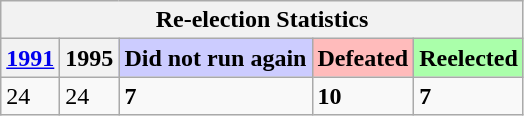<table class=wikitable>
<tr>
<th colspan=5 align=center>Re-election Statistics</th>
</tr>
<tr>
<th><a href='#'>1991</a></th>
<th>1995</th>
<td bgcolor="#ccccff"><strong>Did not run again</strong></td>
<td bgcolor="#ffbbbb"><strong>Defeated</strong></td>
<td bgcolor="#aaffaa"><strong>Reelected</strong></td>
</tr>
<tr>
<td>24</td>
<td>24</td>
<td><strong>7</strong></td>
<td><strong>10</strong></td>
<td><strong>7</strong></td>
</tr>
</table>
